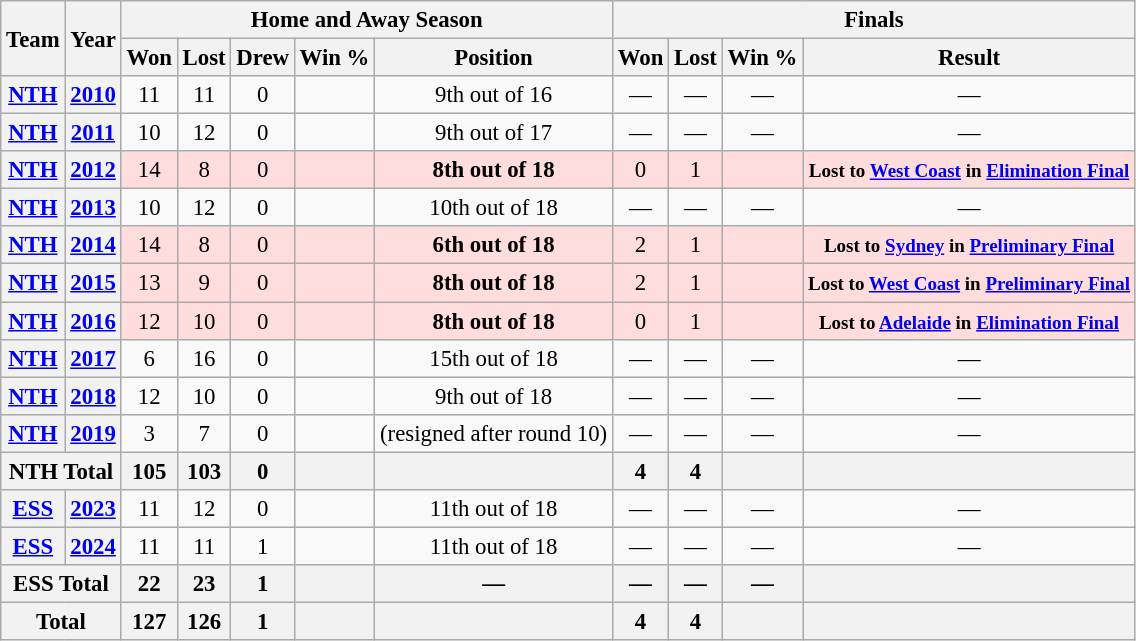<table class="wikitable" style="font-size: 95%; text-align:center;">
<tr>
<th rowspan="2">Team</th>
<th rowspan="2">Year</th>
<th colspan="5">Home and Away Season</th>
<th colspan="4">Finals</th>
</tr>
<tr>
<th>Won</th>
<th>Lost</th>
<th>Drew</th>
<th>Win %</th>
<th>Position</th>
<th>Won</th>
<th>Lost</th>
<th>Win %</th>
<th>Result</th>
</tr>
<tr>
<th><a href='#'>NTH</a></th>
<th><a href='#'>2010</a></th>
<td>11</td>
<td>11</td>
<td>0</td>
<td></td>
<td>9th out of 16</td>
<td>—</td>
<td>—</td>
<td>—</td>
<td>—</td>
</tr>
<tr>
<th><a href='#'>NTH</a></th>
<th><a href='#'>2011</a></th>
<td>10</td>
<td>12</td>
<td>0</td>
<td></td>
<td>9th out of 17</td>
<td>—</td>
<td>—</td>
<td>—</td>
<td>—</td>
</tr>
<tr ! style="background:#fdd;">
<th><a href='#'>NTH</a></th>
<th><a href='#'>2012</a></th>
<td>14</td>
<td>8</td>
<td>0</td>
<td></td>
<td><strong>8th out of 18</strong></td>
<td>0</td>
<td>1</td>
<td></td>
<td><small><strong>Lost to <a href='#'>West Coast</a> in <a href='#'>Elimination Final</a></strong></small></td>
</tr>
<tr>
<th><a href='#'>NTH</a></th>
<th><a href='#'>2013</a></th>
<td>10</td>
<td>12</td>
<td>0</td>
<td></td>
<td>10th out of 18</td>
<td>—</td>
<td>—</td>
<td>—</td>
<td>—</td>
</tr>
<tr ! style="background:#fdd;">
<th><a href='#'>NTH</a></th>
<th><a href='#'>2014</a></th>
<td>14</td>
<td>8</td>
<td>0</td>
<td></td>
<td><strong>6th out of 18</strong></td>
<td>2</td>
<td>1</td>
<td></td>
<td><small><strong>Lost to <a href='#'>Sydney</a> in <a href='#'>Preliminary Final</a></strong></small></td>
</tr>
<tr ! style="background:#fdd;">
<th><a href='#'>NTH</a></th>
<th><a href='#'>2015</a></th>
<td>13</td>
<td>9</td>
<td>0</td>
<td></td>
<td><strong>8th out of 18</strong></td>
<td>2</td>
<td>1</td>
<td></td>
<td><small><strong>Lost to <a href='#'>West Coast</a> in <a href='#'>Preliminary Final</a></strong></small></td>
</tr>
<tr ! style="background:#fdd;">
<th><a href='#'>NTH</a></th>
<th><a href='#'>2016</a></th>
<td>12</td>
<td>10</td>
<td>0</td>
<td></td>
<td><strong>8th out of 18</strong></td>
<td>0</td>
<td>1</td>
<td></td>
<td><small><strong>Lost to <a href='#'>Adelaide</a> in <a href='#'>Elimination Final</a></strong></small></td>
</tr>
<tr>
<th><a href='#'>NTH</a></th>
<th><a href='#'>2017</a></th>
<td>6</td>
<td>16</td>
<td>0</td>
<td></td>
<td>15th out of 18</td>
<td>—</td>
<td>—</td>
<td>—</td>
<td>—</td>
</tr>
<tr>
<th><a href='#'>NTH</a></th>
<th><a href='#'>2018</a></th>
<td>12</td>
<td>10</td>
<td>0</td>
<td></td>
<td>9th out of 18</td>
<td>—</td>
<td>—</td>
<td>—</td>
<td>—</td>
</tr>
<tr>
<th><a href='#'>NTH</a></th>
<th><a href='#'>2019</a></th>
<td>3</td>
<td>7</td>
<td>0</td>
<td></td>
<td>(resigned after round 10)</td>
<td>—</td>
<td>—</td>
<td>—</td>
<td>—</td>
</tr>
<tr>
<th colspan="2">NTH Total</th>
<th>105</th>
<th>103</th>
<th>0</th>
<th></th>
<th></th>
<th>4</th>
<th>4</th>
<th></th>
<th></th>
</tr>
<tr>
<th><a href='#'>ESS</a></th>
<th><a href='#'>2023</a></th>
<td>11</td>
<td>12</td>
<td>0</td>
<td></td>
<td>11th out of 18</td>
<td>—</td>
<td>—</td>
<td>—</td>
<td>—</td>
</tr>
<tr>
<th><a href='#'>ESS</a></th>
<th><a href='#'>2024</a></th>
<td>11</td>
<td>11</td>
<td>1</td>
<td></td>
<td>11th out of 18</td>
<td>—</td>
<td>—</td>
<td>—</td>
<td>—</td>
</tr>
<tr>
<th colspan="2">ESS Total</th>
<th>22</th>
<th>23</th>
<th>1</th>
<th></th>
<th>—</th>
<th>—</th>
<th>—</th>
<th>—</th>
<th></th>
</tr>
<tr>
<th colspan="2">Total</th>
<th>127</th>
<th>126</th>
<th>1</th>
<th></th>
<th></th>
<th>4</th>
<th>4</th>
<th></th>
<th></th>
</tr>
</table>
